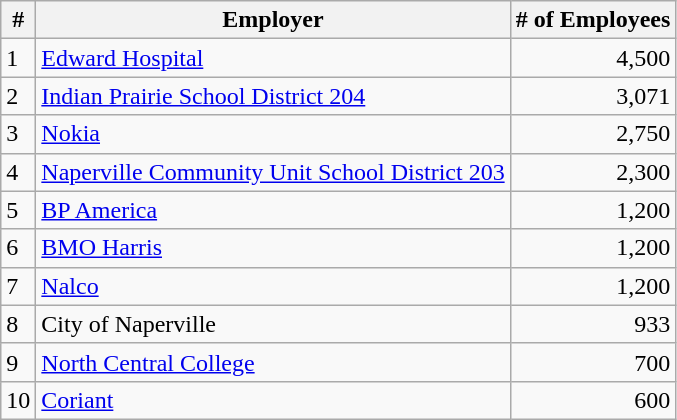<table class="wikitable sortable">
<tr>
<th>#</th>
<th>Employer</th>
<th># of Employees</th>
</tr>
<tr>
<td>1</td>
<td><a href='#'>Edward Hospital</a></td>
<td style="text-align: right;">4,500</td>
</tr>
<tr>
<td>2</td>
<td><a href='#'>Indian Prairie School District 204</a></td>
<td style="text-align: right;">3,071</td>
</tr>
<tr>
<td>3</td>
<td><a href='#'>Nokia</a></td>
<td style="text-align: right;">2,750</td>
</tr>
<tr>
<td>4</td>
<td><a href='#'>Naperville Community Unit School District 203</a></td>
<td style="text-align: right;">2,300</td>
</tr>
<tr>
<td>5</td>
<td><a href='#'>BP America</a></td>
<td style="text-align: right;">1,200</td>
</tr>
<tr>
<td>6</td>
<td><a href='#'>BMO Harris</a></td>
<td style="text-align: right;">1,200</td>
</tr>
<tr>
<td>7</td>
<td><a href='#'>Nalco</a></td>
<td style="text-align: right;">1,200</td>
</tr>
<tr>
<td>8</td>
<td>City of Naperville</td>
<td style="text-align: right;">933</td>
</tr>
<tr>
<td>9</td>
<td><a href='#'>North Central College</a></td>
<td style="text-align: right;">700</td>
</tr>
<tr>
<td>10</td>
<td><a href='#'>Coriant</a></td>
<td style="text-align: right;">600</td>
</tr>
</table>
